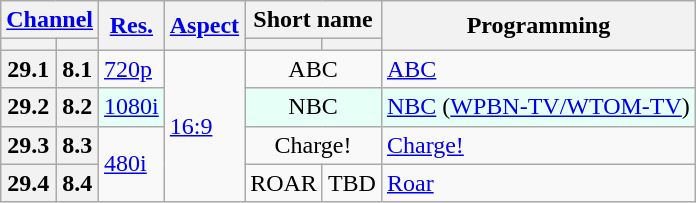<table class="wikitable">
<tr>
<th scope = "col" colspan="2"><a href='#'>Channel</a></th>
<th scope = "col" rowspan="2"><a href='#'>Res.</a></th>
<th scope = "col" rowspan="2"><a href='#'>Aspect</a></th>
<th scope = "col" colspan="2">Short name</th>
<th scope = "col" rowspan="2">Programming</th>
</tr>
<tr>
<th scope = "col"></th>
<th></th>
<th></th>
<th></th>
</tr>
<tr>
<th scope = "row">29.1</th>
<th>8.1</th>
<td><a href='#'>720p</a></td>
<td rowspan="4"><a href='#'>16:9</a></td>
<td colspan="2" align="center">ABC</td>
<td><a href='#'>ABC</a></td>
</tr>
<tr style="background-color: #E6FFF7;">
<th scope = "row">29.2</th>
<th>8.2</th>
<td><a href='#'>1080i</a></td>
<td colspan="2" align="center">NBC</td>
<td><a href='#'>NBC</a> (<a href='#'>WPBN-TV/WTOM-TV</a>)</td>
</tr>
<tr>
<th scope = "row">29.3</th>
<th>8.3</th>
<td rowspan="2"><a href='#'>480i</a></td>
<td colspan="2" align="center">Charge!</td>
<td><a href='#'>Charge!</a></td>
</tr>
<tr>
<th scope = "row">29.4</th>
<th>8.4</th>
<td>ROAR</td>
<td>TBD</td>
<td><a href='#'>Roar</a></td>
</tr>
</table>
